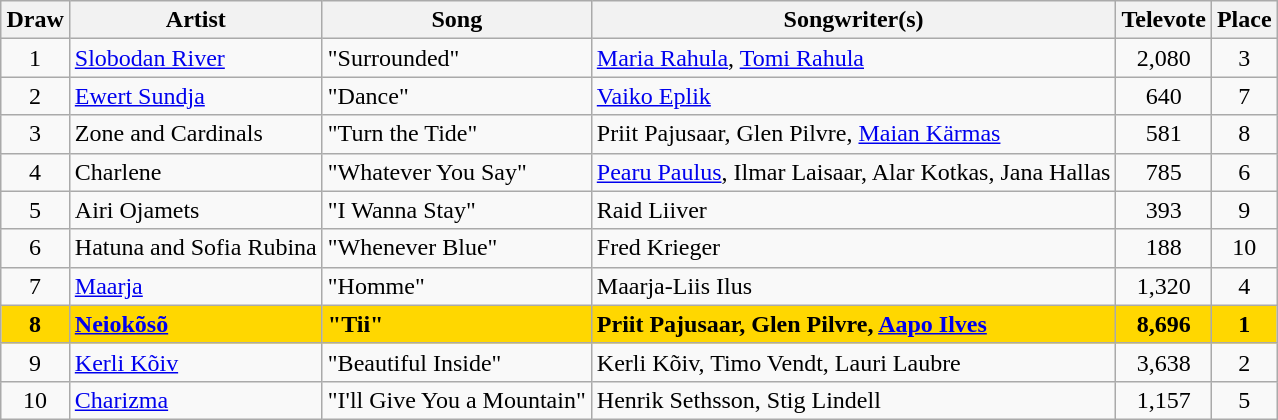<table class="sortable wikitable" style="margin: 1em auto 1em auto; text-align:center">
<tr>
<th>Draw</th>
<th>Artist</th>
<th>Song</th>
<th>Songwriter(s)</th>
<th>Televote</th>
<th>Place</th>
</tr>
<tr>
<td>1</td>
<td align="left"><a href='#'>Slobodan River</a></td>
<td align="left">"Surrounded"</td>
<td align="left"><a href='#'>Maria Rahula</a>, <a href='#'>Tomi Rahula</a></td>
<td>2,080</td>
<td>3</td>
</tr>
<tr>
<td>2</td>
<td align="left"><a href='#'>Ewert Sundja</a></td>
<td align="left">"Dance"</td>
<td align="left"><a href='#'>Vaiko Eplik</a></td>
<td>640</td>
<td>7</td>
</tr>
<tr>
<td>3</td>
<td align="left">Zone and Cardinals</td>
<td align="left">"Turn the Tide"</td>
<td align="left">Priit Pajusaar, Glen Pilvre, <a href='#'>Maian Kärmas</a></td>
<td>581</td>
<td>8</td>
</tr>
<tr>
<td>4</td>
<td align="left">Charlene</td>
<td align="left">"Whatever You Say"</td>
<td align="left"><a href='#'>Pearu Paulus</a>, Ilmar Laisaar, Alar Kotkas, Jana Hallas</td>
<td>785</td>
<td>6</td>
</tr>
<tr>
<td>5</td>
<td align="left">Airi Ojamets</td>
<td align="left">"I Wanna Stay"</td>
<td align="left">Raid Liiver</td>
<td>393</td>
<td>9</td>
</tr>
<tr>
<td>6</td>
<td align="left">Hatuna and Sofia Rubina</td>
<td align="left">"Whenever Blue"</td>
<td align="left">Fred Krieger</td>
<td>188</td>
<td>10</td>
</tr>
<tr>
<td>7</td>
<td align="left"><a href='#'>Maarja</a></td>
<td align="left">"Homme"</td>
<td align="left">Maarja-Liis Ilus</td>
<td>1,320</td>
<td>4</td>
</tr>
<tr style="font-weight:bold; background:gold;">
<td>8</td>
<td align="left"><a href='#'>Neiokõsõ</a></td>
<td align="left">"Tii"</td>
<td align="left">Priit Pajusaar, Glen Pilvre, <a href='#'>Aapo Ilves</a></td>
<td>8,696</td>
<td>1</td>
</tr>
<tr>
<td>9</td>
<td align="left"><a href='#'>Kerli Kõiv</a></td>
<td align="left">"Beautiful Inside"</td>
<td align="left">Kerli Kõiv, Timo Vendt, Lauri Laubre</td>
<td>3,638</td>
<td>2</td>
</tr>
<tr>
<td>10</td>
<td align="left"><a href='#'>Charizma</a></td>
<td align="left">"I'll Give You a Mountain"</td>
<td align="left">Henrik Sethsson, Stig Lindell</td>
<td>1,157</td>
<td>5</td>
</tr>
</table>
